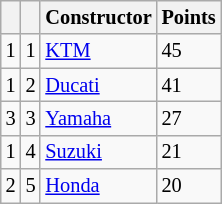<table class="wikitable" style="font-size: 85%;">
<tr>
<th></th>
<th></th>
<th>Constructor</th>
<th>Points</th>
</tr>
<tr>
<td> 1</td>
<td align=center>1</td>
<td> <a href='#'>KTM</a></td>
<td align=left>45</td>
</tr>
<tr>
<td> 1</td>
<td align=center>2</td>
<td> <a href='#'>Ducati</a></td>
<td align=left>41</td>
</tr>
<tr>
<td> 3</td>
<td align=center>3</td>
<td> <a href='#'>Yamaha</a></td>
<td align=left>27</td>
</tr>
<tr>
<td> 1</td>
<td align=center>4</td>
<td> <a href='#'>Suzuki</a></td>
<td align=left>21</td>
</tr>
<tr>
<td> 2</td>
<td align=center>5</td>
<td> <a href='#'>Honda</a></td>
<td align=left>20</td>
</tr>
</table>
